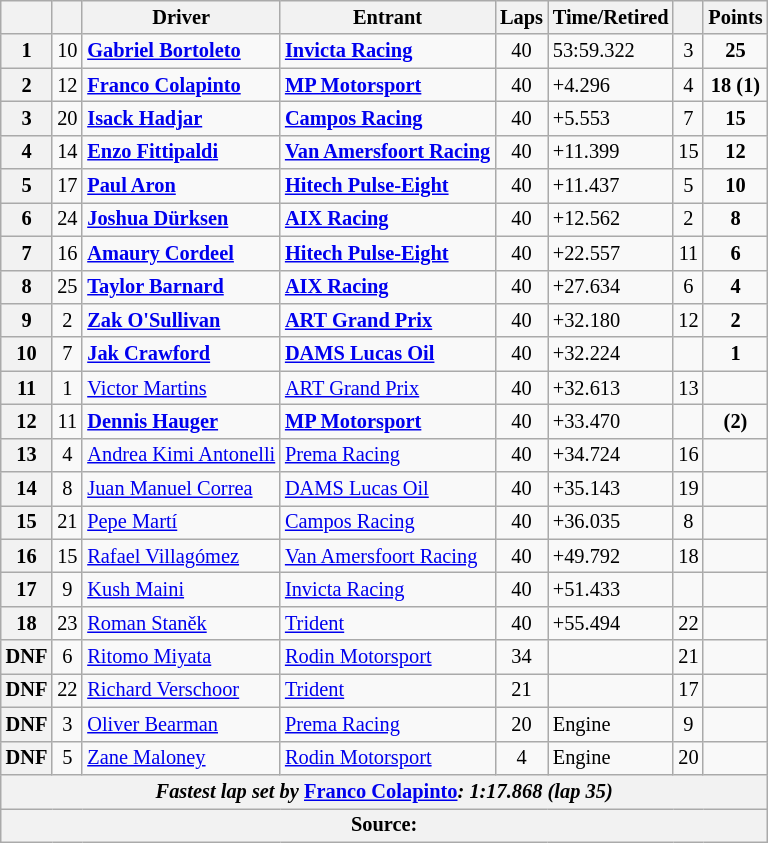<table class="wikitable" style="font-size:85%">
<tr>
<th scope="col"></th>
<th scope="col"></th>
<th scope="col">Driver</th>
<th scope="col">Entrant</th>
<th scope="col">Laps</th>
<th scope="col">Time/Retired</th>
<th scope="col"></th>
<th scope="col">Points</th>
</tr>
<tr>
<th>1</th>
<td align="center">10</td>
<td> <strong><a href='#'>Gabriel Bortoleto</a></strong></td>
<td><strong><a href='#'>Invicta Racing</a></strong></td>
<td align="center">40</td>
<td>53:59.322</td>
<td align="center">3</td>
<td align="center"><strong>25</strong></td>
</tr>
<tr>
<th>2</th>
<td align="center">12</td>
<td> <strong><a href='#'>Franco Colapinto</a></strong></td>
<td><strong><a href='#'>MP Motorsport</a></strong></td>
<td align="center">40</td>
<td>+4.296</td>
<td align="center">4</td>
<td align="center"><strong>18 (1)</strong></td>
</tr>
<tr>
<th>3</th>
<td align="center">20</td>
<td> <strong><a href='#'>Isack Hadjar</a></strong></td>
<td><strong><a href='#'>Campos Racing</a></strong></td>
<td align="center">40</td>
<td>+5.553</td>
<td align="center">7</td>
<td align="center"><strong>15</strong></td>
</tr>
<tr>
<th>4</th>
<td align="center">14</td>
<td> <strong><a href='#'>Enzo Fittipaldi</a></strong></td>
<td><strong><a href='#'>Van Amersfoort Racing</a></strong></td>
<td align="center">40</td>
<td>+11.399</td>
<td align="center">15</td>
<td align="center"><strong>12</strong></td>
</tr>
<tr>
<th>5</th>
<td align="center">17</td>
<td> <strong><a href='#'>Paul Aron</a></strong></td>
<td><strong><a href='#'>Hitech Pulse-Eight</a></strong></td>
<td align="center">40</td>
<td>+11.437</td>
<td align="center">5</td>
<td align="center"><strong>10</strong></td>
</tr>
<tr>
<th>6</th>
<td align="center">24</td>
<td> <strong><a href='#'>Joshua Dürksen</a></strong></td>
<td><strong><a href='#'>AIX Racing</a></strong></td>
<td align="center">40</td>
<td>+12.562</td>
<td align="center">2</td>
<td align="center"><strong>8</strong></td>
</tr>
<tr>
<th>7</th>
<td align="center">16</td>
<td> <strong><a href='#'>Amaury Cordeel</a></strong></td>
<td><strong><a href='#'>Hitech Pulse-Eight</a></strong></td>
<td align="center">40</td>
<td>+22.557</td>
<td align="center">11</td>
<td align="center"><strong>6</strong></td>
</tr>
<tr>
<th>8</th>
<td align="center">25</td>
<td> <strong><a href='#'>Taylor Barnard</a></strong></td>
<td><strong><a href='#'>AIX Racing</a></strong></td>
<td align="center">40</td>
<td>+27.634</td>
<td align="center">6</td>
<td align="center"><strong>4</strong></td>
</tr>
<tr>
<th>9</th>
<td align="center">2</td>
<td> <strong><a href='#'>Zak O'Sullivan</a></strong></td>
<td><strong><a href='#'>ART Grand Prix</a></strong></td>
<td align="center">40</td>
<td>+32.180</td>
<td align="center">12</td>
<td align="center"><strong>2</strong></td>
</tr>
<tr>
<th>10</th>
<td align="center">7</td>
<td> <strong><a href='#'>Jak Crawford</a></strong></td>
<td><strong><a href='#'>DAMS Lucas Oil</a></strong></td>
<td align="center">40</td>
<td>+32.224</td>
<td align="center"></td>
<td align="center"><strong>1</strong></td>
</tr>
<tr>
<th>11</th>
<td align="center">1</td>
<td> <a href='#'>Victor Martins</a></td>
<td><a href='#'>ART Grand Prix</a></td>
<td align="center">40</td>
<td>+32.613</td>
<td align="center">13</td>
<td align="center"></td>
</tr>
<tr>
<th>12</th>
<td align="center">11</td>
<td> <strong><a href='#'>Dennis Hauger</a></strong></td>
<td><strong><a href='#'>MP Motorsport</a></strong></td>
<td align="center">40</td>
<td>+33.470</td>
<td align="center"></td>
<td align="center"><strong>(2)</strong></td>
</tr>
<tr>
<th>13</th>
<td align="center">4</td>
<td> <a href='#'>Andrea Kimi Antonelli</a></td>
<td><a href='#'>Prema Racing</a></td>
<td align="center">40</td>
<td>+34.724</td>
<td align="center">16</td>
<td align="center"></td>
</tr>
<tr>
<th>14</th>
<td align="center">8</td>
<td> <a href='#'>Juan Manuel Correa</a></td>
<td><a href='#'>DAMS Lucas Oil</a></td>
<td align="center">40</td>
<td>+35.143</td>
<td align="center">19</td>
<td align="center"></td>
</tr>
<tr>
<th>15</th>
<td align="center">21</td>
<td> <a href='#'>Pepe Martí</a></td>
<td><a href='#'>Campos Racing</a></td>
<td align="center">40</td>
<td>+36.035</td>
<td align="center">8</td>
<td align="center"></td>
</tr>
<tr>
<th>16</th>
<td align="center">15</td>
<td> <a href='#'>Rafael Villagómez</a></td>
<td><a href='#'>Van Amersfoort Racing</a></td>
<td align="center">40</td>
<td>+49.792</td>
<td align="center">18</td>
<td align="center"></td>
</tr>
<tr>
<th>17</th>
<td align="center">9</td>
<td> <a href='#'>Kush Maini</a></td>
<td><a href='#'>Invicta Racing</a></td>
<td align="center">40</td>
<td>+51.433</td>
<td align="center"></td>
<td align="center"></td>
</tr>
<tr>
<th>18</th>
<td align="center">23</td>
<td> <a href='#'>Roman Staněk</a></td>
<td><a href='#'>Trident</a></td>
<td align="center">40</td>
<td>+55.494</td>
<td align="center">22</td>
<td align="center"></td>
</tr>
<tr>
<th>DNF</th>
<td align="center">6</td>
<td> <a href='#'>Ritomo Miyata</a></td>
<td><a href='#'>Rodin Motorsport</a></td>
<td align="center">34</td>
<td></td>
<td align="center">21</td>
<td align="center"></td>
</tr>
<tr>
<th>DNF</th>
<td align="center">22</td>
<td> <a href='#'>Richard Verschoor</a></td>
<td><a href='#'>Trident</a></td>
<td align="center">21</td>
<td></td>
<td align="center">17</td>
<td align="center"></td>
</tr>
<tr>
<th>DNF</th>
<td align="center">3</td>
<td> <a href='#'>Oliver Bearman</a></td>
<td><a href='#'>Prema Racing</a></td>
<td align="center">20</td>
<td>Engine</td>
<td align="center">9</td>
<td align="center"></td>
</tr>
<tr>
<th>DNF</th>
<td align="center">5</td>
<td> <a href='#'>Zane Maloney</a></td>
<td><a href='#'>Rodin Motorsport</a></td>
<td align="center">4</td>
<td>Engine</td>
<td align="center">20</td>
<td align="center"></td>
</tr>
<tr>
<th colspan="8"><em>Fastest lap set by</em> <strong> <a href='#'>Franco Colapinto</a><strong><em>: 1:17.868 (lap 35)<em></th>
</tr>
<tr>
<th colspan="8">Source:</th>
</tr>
</table>
